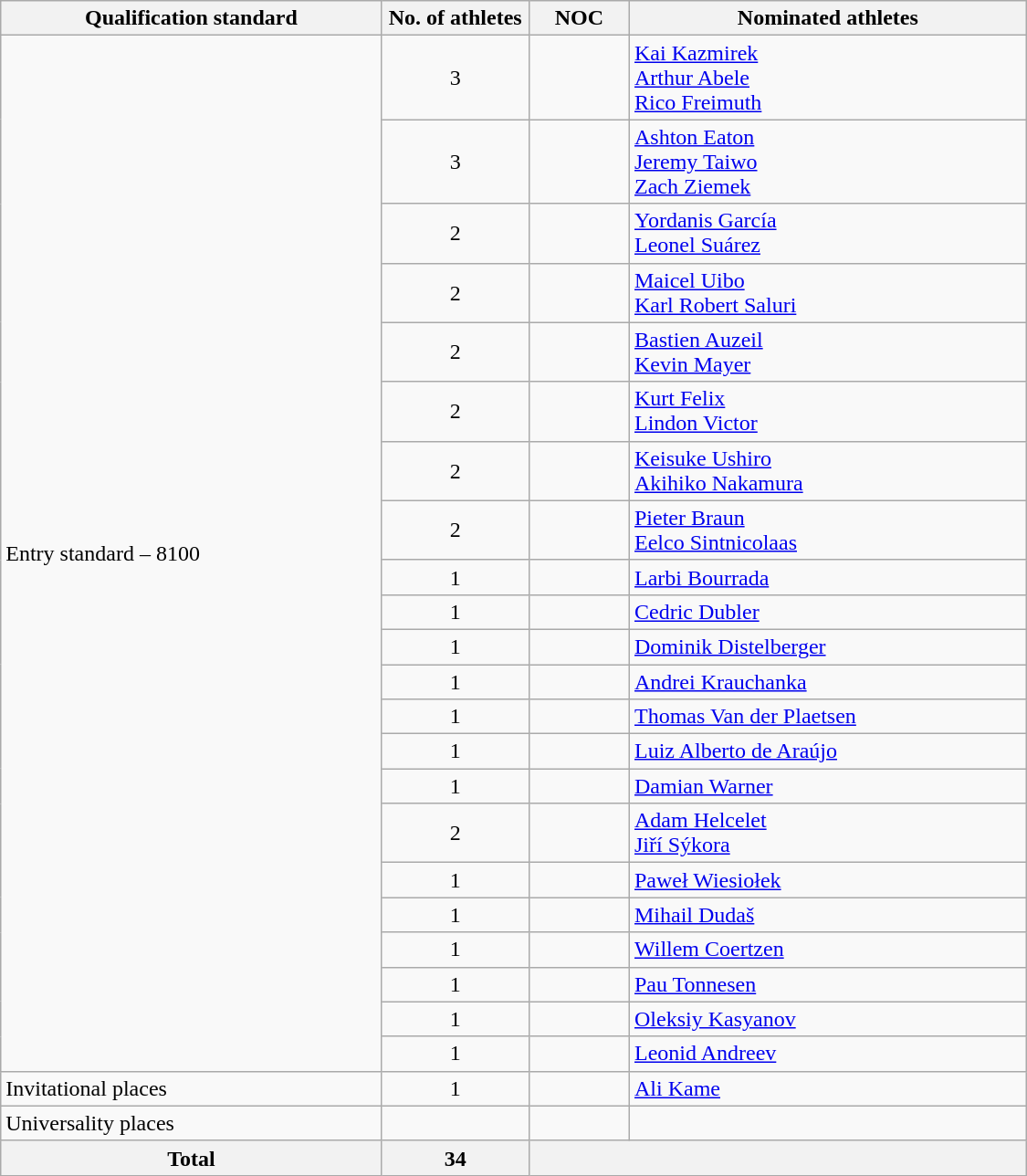<table class="wikitable"  style="text-align:left; width:750px;">
<tr>
<th>Qualification standard</th>
<th width=100>No. of athletes</th>
<th>NOC</th>
<th>Nominated athletes</th>
</tr>
<tr>
<td rowspan=22>Entry standard – 8100</td>
<td style="text-align:center;">3</td>
<td></td>
<td><a href='#'>Kai Kazmirek</a><br><a href='#'>Arthur Abele</a><br><a href='#'>Rico Freimuth</a></td>
</tr>
<tr>
<td style="text-align:center;">3</td>
<td></td>
<td><a href='#'>Ashton Eaton</a><br><a href='#'>Jeremy Taiwo</a><br><a href='#'>Zach Ziemek</a></td>
</tr>
<tr>
<td style="text-align:center;">2</td>
<td></td>
<td><a href='#'>Yordanis García</a><br><a href='#'>Leonel Suárez</a></td>
</tr>
<tr>
<td style="text-align:center;">2</td>
<td></td>
<td><a href='#'>Maicel Uibo</a><br><a href='#'>Karl Robert Saluri</a></td>
</tr>
<tr>
<td style="text-align:center;">2</td>
<td></td>
<td><a href='#'>Bastien Auzeil</a><br><a href='#'>Kevin Mayer</a></td>
</tr>
<tr>
<td style="text-align:center;">2</td>
<td></td>
<td><a href='#'>Kurt Felix</a><br><a href='#'>Lindon Victor</a></td>
</tr>
<tr>
<td style="text-align:center;">2</td>
<td></td>
<td><a href='#'>Keisuke Ushiro</a> <br> <a href='#'>Akihiko Nakamura</a></td>
</tr>
<tr>
<td style="text-align:center;">2</td>
<td></td>
<td><a href='#'>Pieter Braun</a><br><a href='#'>Eelco Sintnicolaas</a></td>
</tr>
<tr>
<td style="text-align:center;">1</td>
<td></td>
<td><a href='#'>Larbi Bourrada</a></td>
</tr>
<tr>
<td style="text-align:center;">1</td>
<td></td>
<td><a href='#'>Cedric Dubler</a></td>
</tr>
<tr>
<td style="text-align:center;">1</td>
<td></td>
<td><a href='#'>Dominik Distelberger</a></td>
</tr>
<tr>
<td style="text-align:center;">1</td>
<td></td>
<td><a href='#'>Andrei Krauchanka</a></td>
</tr>
<tr>
<td style="text-align:center;">1</td>
<td></td>
<td><a href='#'>Thomas Van der Plaetsen</a></td>
</tr>
<tr>
<td style="text-align:center;">1</td>
<td></td>
<td><a href='#'>Luiz Alberto de Araújo</a></td>
</tr>
<tr>
<td style="text-align:center;">1</td>
<td></td>
<td><a href='#'>Damian Warner</a></td>
</tr>
<tr>
<td style="text-align:center;">2</td>
<td></td>
<td><a href='#'>Adam Helcelet</a><br><a href='#'>Jiří Sýkora</a></td>
</tr>
<tr>
<td style="text-align:center;">1</td>
<td></td>
<td><a href='#'>Paweł Wiesiołek</a></td>
</tr>
<tr>
<td style="text-align:center;">1</td>
<td></td>
<td><a href='#'>Mihail Dudaš</a></td>
</tr>
<tr>
<td style="text-align:center;">1</td>
<td></td>
<td><a href='#'>Willem Coertzen</a></td>
</tr>
<tr>
<td style="text-align:center;">1</td>
<td></td>
<td><a href='#'>Pau Tonnesen</a></td>
</tr>
<tr>
<td style="text-align:center;">1</td>
<td></td>
<td><a href='#'>Oleksiy Kasyanov</a></td>
</tr>
<tr>
<td style="text-align:center;">1</td>
<td></td>
<td><a href='#'>Leonid Andreev</a></td>
</tr>
<tr>
<td>Invitational places</td>
<td style="text-align:center;">1</td>
<td></td>
<td><a href='#'>Ali Kame</a></td>
</tr>
<tr>
<td>Universality places</td>
<td></td>
<td></td>
<td></td>
</tr>
<tr>
<th>Total</th>
<th>34</th>
<th colspan=2></th>
</tr>
</table>
